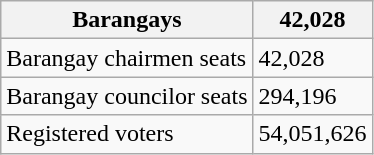<table class=wikitable>
<tr>
<th>Barangays</th>
<th>42,028</th>
</tr>
<tr>
<td>Barangay chairmen seats</td>
<td>42,028</td>
</tr>
<tr>
<td>Barangay councilor seats</td>
<td>294,196</td>
</tr>
<tr>
<td>Registered voters</td>
<td>54,051,626</td>
</tr>
</table>
